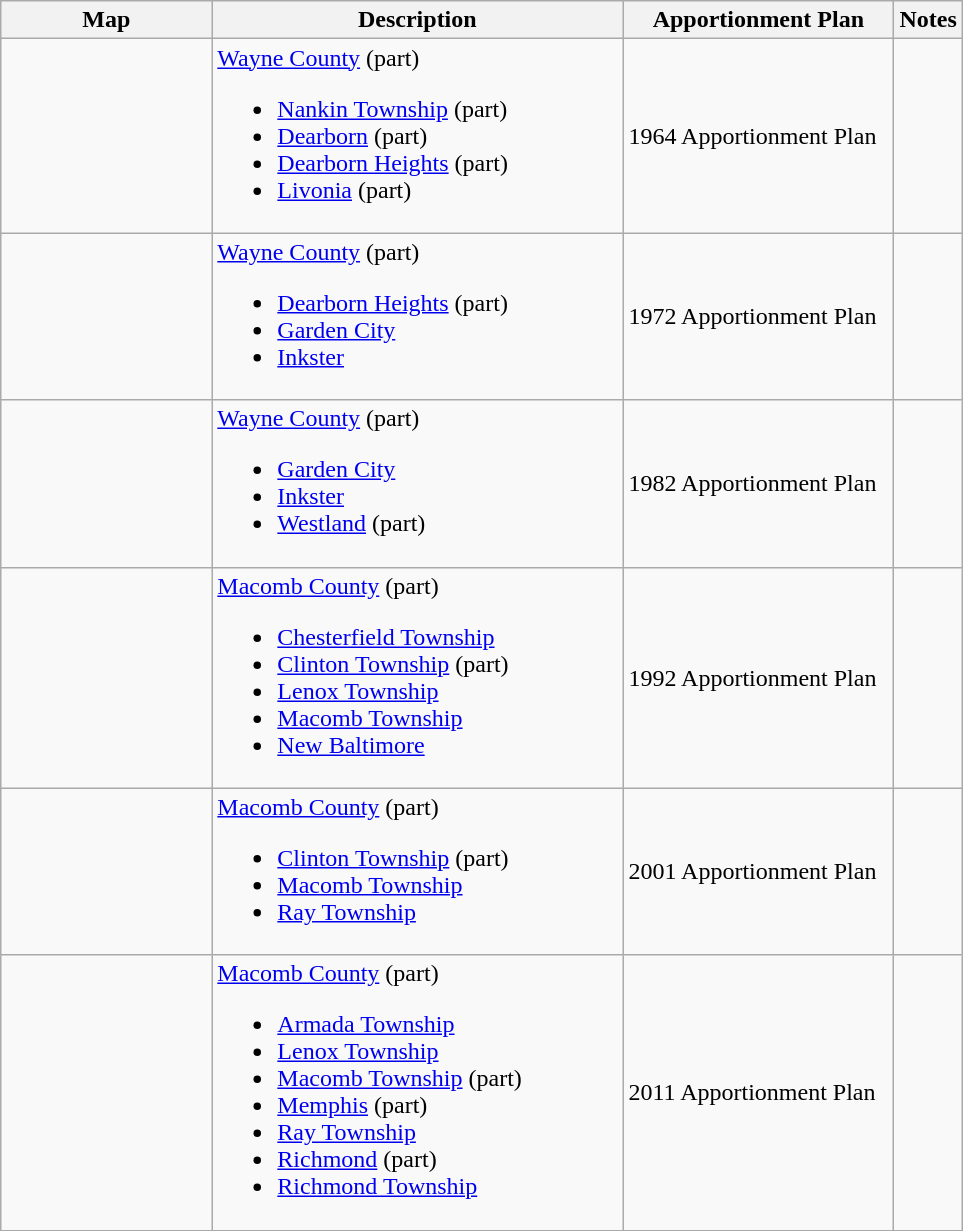<table class="wikitable sortable">
<tr>
<th style="width:100pt;">Map</th>
<th style="width:200pt;">Description</th>
<th style="width:130pt;">Apportionment Plan</th>
<th style="width:15pt;">Notes</th>
</tr>
<tr>
<td></td>
<td><a href='#'>Wayne County</a> (part)<br><ul><li><a href='#'>Nankin Township</a> (part)</li><li><a href='#'>Dearborn</a> (part)</li><li><a href='#'>Dearborn Heights</a> (part)</li><li><a href='#'>Livonia</a> (part)</li></ul></td>
<td>1964 Apportionment Plan</td>
<td></td>
</tr>
<tr>
<td></td>
<td><a href='#'>Wayne County</a> (part)<br><ul><li><a href='#'>Dearborn Heights</a> (part)</li><li><a href='#'>Garden City</a></li><li><a href='#'>Inkster</a></li></ul></td>
<td>1972 Apportionment Plan</td>
<td></td>
</tr>
<tr>
<td></td>
<td><a href='#'>Wayne County</a> (part)<br><ul><li><a href='#'>Garden City</a></li><li><a href='#'>Inkster</a></li><li><a href='#'>Westland</a> (part)</li></ul></td>
<td>1982 Apportionment Plan</td>
<td></td>
</tr>
<tr>
<td></td>
<td><a href='#'>Macomb County</a> (part)<br><ul><li><a href='#'>Chesterfield Township</a></li><li><a href='#'>Clinton Township</a> (part)</li><li><a href='#'>Lenox Township</a></li><li><a href='#'>Macomb Township</a></li><li><a href='#'>New Baltimore</a></li></ul></td>
<td>1992 Apportionment Plan</td>
<td></td>
</tr>
<tr>
<td></td>
<td><a href='#'>Macomb County</a> (part)<br><ul><li><a href='#'>Clinton Township</a> (part)</li><li><a href='#'>Macomb Township</a></li><li><a href='#'>Ray Township</a></li></ul></td>
<td>2001 Apportionment Plan</td>
<td></td>
</tr>
<tr>
<td></td>
<td><a href='#'>Macomb County</a> (part)<br><ul><li><a href='#'>Armada Township</a></li><li><a href='#'>Lenox Township</a></li><li><a href='#'>Macomb Township</a> (part)</li><li><a href='#'>Memphis</a> (part)</li><li><a href='#'>Ray Township</a></li><li><a href='#'>Richmond</a> (part)</li><li><a href='#'>Richmond Township</a></li></ul></td>
<td>2011 Apportionment Plan</td>
<td></td>
</tr>
<tr>
</tr>
</table>
